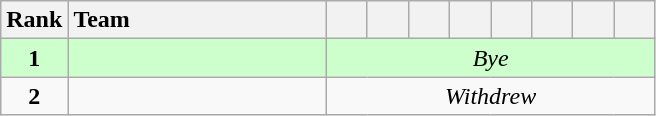<table class="wikitable" style="text-align: center;">
<tr>
<th width=30>Rank</th>
<th width=165 style="text-align:left;">Team</th>
<th width=20></th>
<th width=20></th>
<th width=20></th>
<th width=20></th>
<th width=20></th>
<th width=20></th>
<th width=20></th>
<th width=20></th>
</tr>
<tr style="background:#ccffcc;">
<td><strong>1</strong></td>
<td style="text-align:left;"></td>
<td colspan=8 style="text-align:center;"><em>Bye</em></td>
</tr>
<tr>
<td><strong>2</strong></td>
<td style="text-align:left;"></td>
<td colspan=8 style="text-align:center;"><em>Withdrew</em></td>
</tr>
</table>
